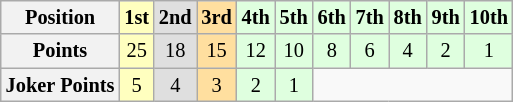<table class="wikitable" style="font-size: 85%;">
<tr>
<th>Position</th>
<td style="background:#ffffbf;" align="center"><strong>1st</strong></td>
<td style="background:#dfdfdf;" align="center"><strong>2nd</strong></td>
<td style="background:#ffdf9f;" align="center"><strong>3rd</strong></td>
<td style="background:#dfffdf;" align="center"><strong>4th</strong></td>
<td style="background:#dfffdf;" align="center"><strong>5th</strong></td>
<td style="background:#dfffdf;" align="center"><strong>6th</strong></td>
<td style="background:#dfffdf;" align="center"><strong>7th</strong></td>
<td style="background:#dfffdf;" align="center"><strong>8th</strong></td>
<td style="background:#dfffdf;" align="center"><strong>9th</strong></td>
<td style="background:#dfffdf;" align="center"><strong>10th</strong></td>
</tr>
<tr>
<th>Points</th>
<td style="background:#ffffbf;" align="center">25</td>
<td style="background:#dfdfdf;" align="center">18</td>
<td style="background:#ffdf9f;" align="center">15</td>
<td style="background:#dfffdf;" align="center">12</td>
<td style="background:#dfffdf;" align="center">10</td>
<td style="background:#dfffdf;" align="center">8</td>
<td style="background:#dfffdf;" align="center">6</td>
<td style="background:#dfffdf;" align="center">4</td>
<td style="background:#dfffdf;" align="center">2</td>
<td style="background:#dfffdf;" align="center">1</td>
</tr>
<tr>
<th>Joker Points</th>
<td style="background:#ffffbf;" align="center">5</td>
<td style="background:#dfdfdf;" align="center">4</td>
<td style="background:#ffdf9f;" align="center">3</td>
<td style="background:#dfffdf;" align="center">2</td>
<td style="background:#dfffdf;" align="center">1</td>
</tr>
</table>
